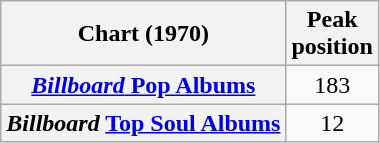<table class="wikitable sortable plainrowheaders">
<tr>
<th scope="col">Chart (1970)</th>
<th scope="col">Peak<br>position</th>
</tr>
<tr>
<th scope="row"><a href='#'><em>Billboard</em> Pop Albums</a></th>
<td align=center>183</td>
</tr>
<tr>
<th scope="row"><em>Billboard</em> <a href='#'>Top Soul Albums</a></th>
<td align=center>12</td>
</tr>
</table>
